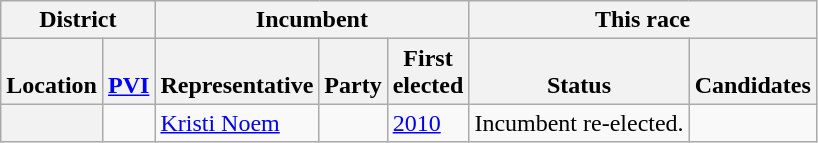<table class="wikitable sortable">
<tr valign=bottom>
<th colspan=2>District</th>
<th colspan=3>Incumbent</th>
<th colspan=2>This race</th>
</tr>
<tr valign=bottom>
<th>Location</th>
<th><a href='#'>PVI</a></th>
<th>Representative</th>
<th>Party</th>
<th>First<br>elected</th>
<th>Status</th>
<th>Candidates</th>
</tr>
<tr>
<th></th>
<td></td>
<td><a href='#'>Kristi Noem</a></td>
<td></td>
<td><a href='#'>2010</a></td>
<td>Incumbent re-elected.</td>
<td nowrap></td>
</tr>
</table>
